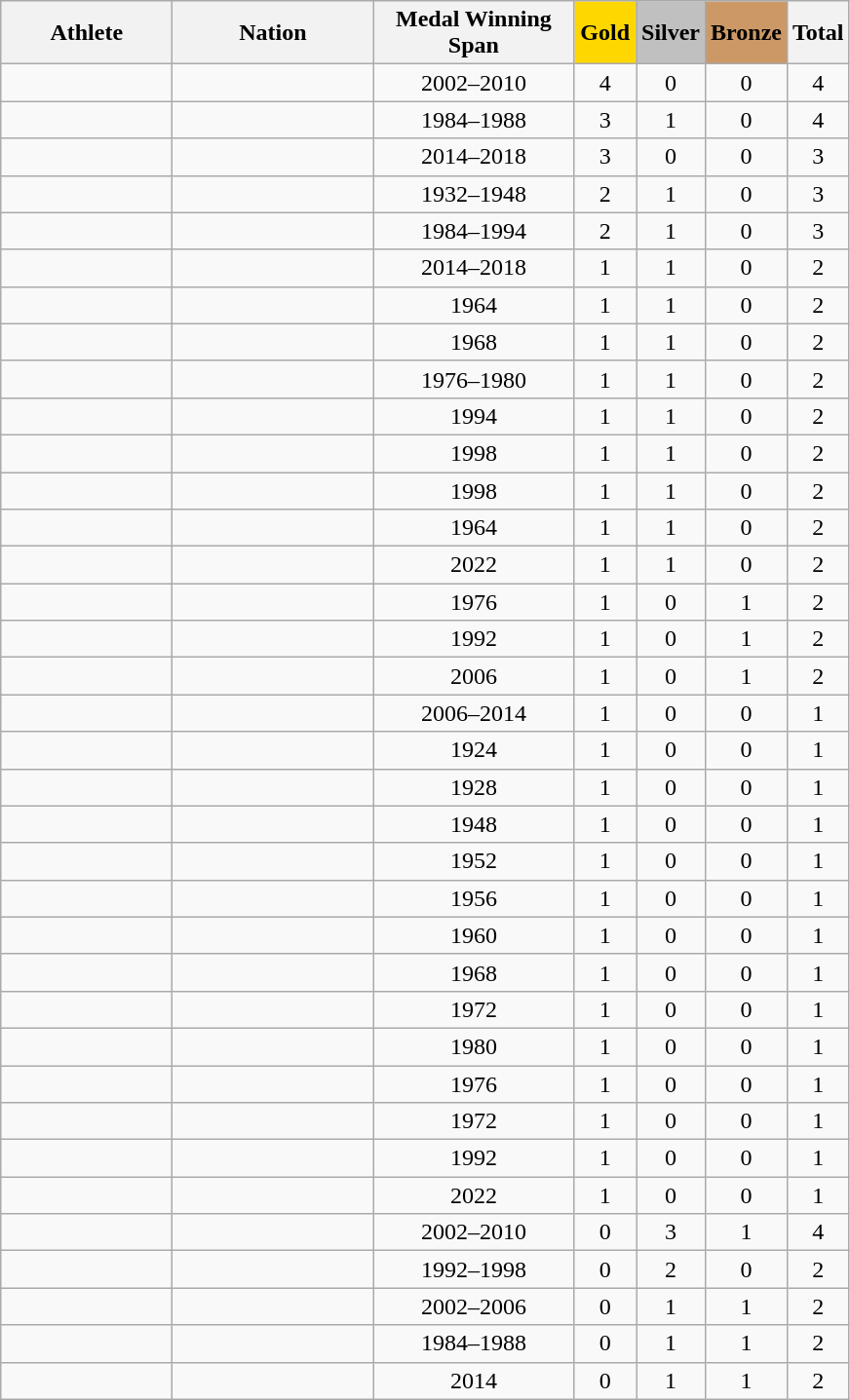<table class="wikitable sortable" style="text-align:center">
<tr>
<th width=110px>Athlete</th>
<th width=130px>Nation</th>
<th width=130px>Medal Winning Span</th>
<th width=35px style="background-color: gold"><strong>Gold</strong></th>
<th width=35px style="background-color: silver"><strong>Silver</strong></th>
<th width=35px style="background-color: #cc9966"><strong>Bronze</strong></th>
<th width=35px>Total</th>
</tr>
<tr>
<td align=left></td>
<td align=left></td>
<td>2002–2010</td>
<td>4</td>
<td>0</td>
<td>0</td>
<td>4</td>
</tr>
<tr>
<td align=left></td>
<td align=left></td>
<td>1984–1988</td>
<td>3</td>
<td>1</td>
<td>0</td>
<td>4</td>
</tr>
<tr>
<td align=left></td>
<td align=left></td>
<td>2014–2018</td>
<td>3</td>
<td>0</td>
<td>0</td>
<td>3</td>
</tr>
<tr>
<td align=left></td>
<td align=left></td>
<td>1932–1948</td>
<td>2</td>
<td>1</td>
<td>0</td>
<td>3</td>
</tr>
<tr>
<td align=left></td>
<td align=left><br></td>
<td>1984–1994</td>
<td>2</td>
<td>1</td>
<td>0</td>
<td>3</td>
</tr>
<tr>
<td align=left></td>
<td align=left></td>
<td>2014–2018</td>
<td>1</td>
<td>1</td>
<td>0</td>
<td>2</td>
</tr>
<tr>
<td align=left></td>
<td align=left></td>
<td>1964</td>
<td>1</td>
<td>1</td>
<td>0</td>
<td>2</td>
</tr>
<tr>
<td align=left></td>
<td align=left></td>
<td>1968</td>
<td>1</td>
<td>1</td>
<td>0</td>
<td>2</td>
</tr>
<tr>
<td align=left></td>
<td align=left></td>
<td>1976–1980</td>
<td>1</td>
<td>1</td>
<td>0</td>
<td>2</td>
</tr>
<tr>
<td align=left></td>
<td align=left></td>
<td>1994</td>
<td>1</td>
<td>1</td>
<td>0</td>
<td>2</td>
</tr>
<tr>
<td align=left></td>
<td align=left></td>
<td>1998</td>
<td>1</td>
<td>1</td>
<td>0</td>
<td>2</td>
</tr>
<tr>
<td align=left></td>
<td align=left></td>
<td>1998</td>
<td>1</td>
<td>1</td>
<td>0</td>
<td>2</td>
</tr>
<tr>
<td align=left></td>
<td align=left></td>
<td>1964</td>
<td>1</td>
<td>1</td>
<td>0</td>
<td>2</td>
</tr>
<tr>
<td align=left></td>
<td align=left></td>
<td>2022</td>
<td>1</td>
<td>1</td>
<td>0</td>
<td>2</td>
</tr>
<tr>
<td align=left></td>
<td align=left></td>
<td>1976</td>
<td>1</td>
<td>0</td>
<td>1</td>
<td>2</td>
</tr>
<tr>
<td align=left></td>
<td align=left></td>
<td>1992</td>
<td>1</td>
<td>0</td>
<td>1</td>
<td>2</td>
</tr>
<tr>
<td align=left></td>
<td align=left></td>
<td>2006</td>
<td>1</td>
<td>0</td>
<td>1</td>
<td>2</td>
</tr>
<tr>
<td align=left></td>
<td align=left></td>
<td>2006–2014</td>
<td>1</td>
<td>0</td>
<td>0</td>
<td>1</td>
</tr>
<tr>
<td align=left></td>
<td align=left></td>
<td>1924</td>
<td>1</td>
<td>0</td>
<td>0</td>
<td>1</td>
</tr>
<tr>
<td align=left></td>
<td align=left></td>
<td>1928</td>
<td>1</td>
<td>0</td>
<td>0</td>
<td>1</td>
</tr>
<tr>
<td align=left></td>
<td align=left></td>
<td>1948</td>
<td>1</td>
<td>0</td>
<td>0</td>
<td>1</td>
</tr>
<tr>
<td align=left></td>
<td align=left></td>
<td>1952</td>
<td>1</td>
<td>0</td>
<td>0</td>
<td>1</td>
</tr>
<tr>
<td align=left></td>
<td align=left></td>
<td>1956</td>
<td>1</td>
<td>0</td>
<td>0</td>
<td>1</td>
</tr>
<tr>
<td align=left></td>
<td align=left></td>
<td>1960</td>
<td>1</td>
<td>0</td>
<td>0</td>
<td>1</td>
</tr>
<tr>
<td align=left></td>
<td align=left></td>
<td>1968</td>
<td>1</td>
<td>0</td>
<td>0</td>
<td>1</td>
</tr>
<tr>
<td align=left></td>
<td align=left></td>
<td>1972</td>
<td>1</td>
<td>0</td>
<td>0</td>
<td>1</td>
</tr>
<tr>
<td align=left></td>
<td align=left></td>
<td>1980</td>
<td>1</td>
<td>0</td>
<td>0</td>
<td>1</td>
</tr>
<tr>
<td align=left></td>
<td align=left></td>
<td>1976</td>
<td>1</td>
<td>0</td>
<td>0</td>
<td>1</td>
</tr>
<tr>
<td align=left></td>
<td align=left></td>
<td>1972</td>
<td>1</td>
<td>0</td>
<td>0</td>
<td>1</td>
</tr>
<tr>
<td align=left></td>
<td align=left></td>
<td>1992</td>
<td>1</td>
<td>0</td>
<td>0</td>
<td>1</td>
</tr>
<tr>
<td align=left></td>
<td align=left></td>
<td>2022</td>
<td>1</td>
<td>0</td>
<td>0</td>
<td>1</td>
</tr>
<tr>
<td align=left></td>
<td align=left></td>
<td>2002–2010</td>
<td>0</td>
<td>3</td>
<td>1</td>
<td>4</td>
</tr>
<tr>
<td align=left></td>
<td align=left></td>
<td>1992–1998</td>
<td>0</td>
<td>2</td>
<td>0</td>
<td>2</td>
</tr>
<tr>
<td align=left></td>
<td align=left></td>
<td>2002–2006</td>
<td>0</td>
<td>1</td>
<td>1</td>
<td>2</td>
</tr>
<tr>
<td align=left></td>
<td align=left></td>
<td>1984–1988</td>
<td>0</td>
<td>1</td>
<td>1</td>
<td>2</td>
</tr>
<tr>
<td align=left></td>
<td align=left></td>
<td>2014</td>
<td>0</td>
<td>1</td>
<td>1</td>
<td>2</td>
</tr>
</table>
